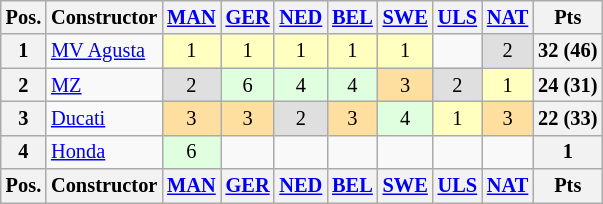<table class="wikitable" style="font-size: 85%; text-align:center">
<tr>
<th>Pos.</th>
<th>Constructor</th>
<th><a href='#'>MAN</a><br></th>
<th><a href='#'>GER</a><br></th>
<th><a href='#'>NED</a><br></th>
<th><a href='#'>BEL</a><br></th>
<th><a href='#'>SWE</a><br></th>
<th><a href='#'>ULS</a><br></th>
<th><a href='#'>NAT</a><br></th>
<th>Pts</th>
</tr>
<tr>
<th>1</th>
<td align="left"> <a href='#'>MV Agusta</a></td>
<td style="background:#ffffbf;">1</td>
<td style="background:#ffffbf;">1</td>
<td style="background:#ffffbf;">1</td>
<td style="background:#ffffbf;">1</td>
<td style="background:#ffffbf;">1</td>
<td></td>
<td style="background:#dfdfdf;">2</td>
<th>32 (46)</th>
</tr>
<tr>
<th>2</th>
<td align="left"> <a href='#'>MZ</a></td>
<td style="background:#dfdfdf;">2</td>
<td style="background:#dfffdf;">6</td>
<td style="background:#dfffdf;">4</td>
<td style="background:#dfffdf;">4</td>
<td style="background:#ffdf9f;">3</td>
<td style="background:#dfdfdf;">2</td>
<td style="background:#ffffbf;">1</td>
<th>24 (31)</th>
</tr>
<tr>
<th>3</th>
<td align="left"> <a href='#'>Ducati</a></td>
<td style="background:#ffdf9f;">3</td>
<td style="background:#ffdf9f;">3</td>
<td style="background:#dfdfdf;">2</td>
<td style="background:#ffdf9f;">3</td>
<td style="background:#dfffdf;">4</td>
<td style="background:#ffffbf;">1</td>
<td style="background:#ffdf9f;">3</td>
<th>22 (33)</th>
</tr>
<tr>
<th>4</th>
<td align="left"> <a href='#'>Honda</a></td>
<td style="background:#dfffdf;">6</td>
<td></td>
<td></td>
<td></td>
<td></td>
<td></td>
<td></td>
<th>1</th>
</tr>
<tr>
<th>Pos.</th>
<th>Constructor</th>
<th><a href='#'>MAN</a><br></th>
<th><a href='#'>GER</a><br></th>
<th><a href='#'>NED</a><br></th>
<th><a href='#'>BEL</a><br></th>
<th><a href='#'>SWE</a><br></th>
<th><a href='#'>ULS</a><br></th>
<th><a href='#'>NAT</a><br></th>
<th>Pts</th>
</tr>
</table>
